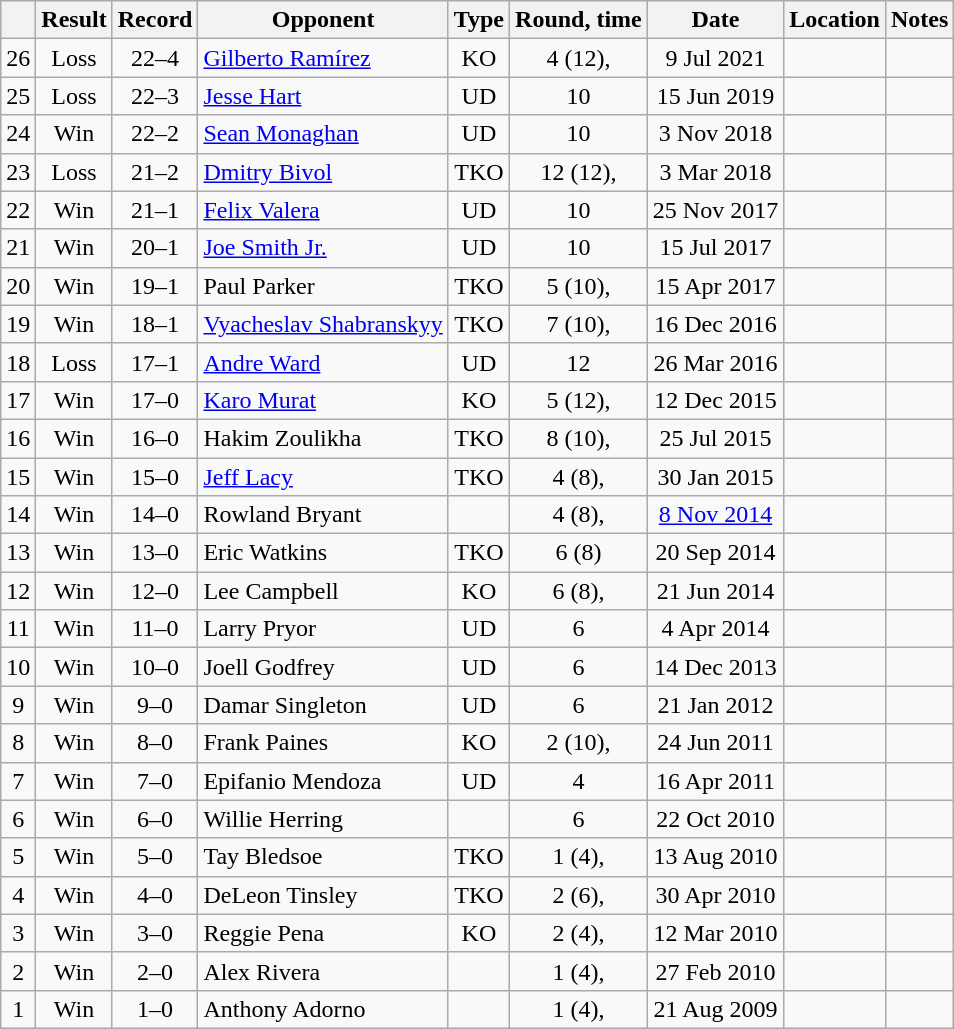<table class="wikitable" style="text-align:center">
<tr>
<th></th>
<th>Result</th>
<th>Record</th>
<th>Opponent</th>
<th>Type</th>
<th>Round, time</th>
<th>Date</th>
<th>Location</th>
<th>Notes</th>
</tr>
<tr>
<td>26</td>
<td>Loss</td>
<td>22–4</td>
<td style="text-align:left;"><a href='#'>Gilberto Ramírez</a></td>
<td>KO</td>
<td>4 (12), </td>
<td>9 Jul 2021</td>
<td style="text-align:left;"></td>
<td style="text-align:left;"></td>
</tr>
<tr>
<td>25</td>
<td>Loss</td>
<td>22–3</td>
<td style="text-align:left;"><a href='#'>Jesse Hart</a></td>
<td>UD</td>
<td>10</td>
<td>15 Jun 2019</td>
<td style="text-align:left;"></td>
<td></td>
</tr>
<tr>
<td>24</td>
<td>Win</td>
<td>22–2</td>
<td style="text-align:left;"><a href='#'>Sean Monaghan</a></td>
<td>UD</td>
<td>10</td>
<td>3 Nov 2018</td>
<td style="text-align:left;"></td>
<td></td>
</tr>
<tr>
<td>23</td>
<td>Loss</td>
<td>21–2</td>
<td style="text-align:left;"><a href='#'>Dmitry Bivol</a></td>
<td>TKO</td>
<td>12 (12), </td>
<td>3 Mar 2018</td>
<td style="text-align:left;"></td>
<td style="text-align:left;"></td>
</tr>
<tr>
<td>22</td>
<td>Win</td>
<td>21–1</td>
<td style="text-align:left;"><a href='#'>Felix Valera</a></td>
<td>UD</td>
<td>10</td>
<td>25 Nov 2017</td>
<td style="text-align:left;"></td>
<td></td>
</tr>
<tr>
<td>21</td>
<td>Win</td>
<td>20–1</td>
<td style="text-align:left;"><a href='#'>Joe Smith Jr.</a></td>
<td>UD</td>
<td>10</td>
<td>15 Jul 2017</td>
<td style="text-align:left;"></td>
<td style="text-align:left;"></td>
</tr>
<tr>
<td>20</td>
<td>Win</td>
<td>19–1</td>
<td style="text-align:left;">Paul Parker</td>
<td>TKO</td>
<td>5 (10), </td>
<td>15 Apr 2017</td>
<td style="text-align:left;"></td>
<td></td>
</tr>
<tr>
<td>19</td>
<td>Win</td>
<td>18–1</td>
<td style="text-align:left;"><a href='#'>Vyacheslav Shabranskyy</a></td>
<td>TKO</td>
<td>7 (10), </td>
<td>16 Dec 2016</td>
<td style="text-align:left;"></td>
<td></td>
</tr>
<tr>
<td>18</td>
<td>Loss</td>
<td>17–1</td>
<td style="text-align:left;"><a href='#'>Andre Ward</a></td>
<td>UD</td>
<td>12</td>
<td>26 Mar 2016</td>
<td style="text-align:left;"></td>
<td></td>
</tr>
<tr>
<td>17</td>
<td>Win</td>
<td>17–0</td>
<td style="text-align:left;"><a href='#'>Karo Murat</a></td>
<td>KO</td>
<td>5 (12), </td>
<td>12 Dec 2015</td>
<td style="text-align:left;"></td>
<td></td>
</tr>
<tr>
<td>16</td>
<td>Win</td>
<td>16–0</td>
<td style="text-align:left;">Hakim Zoulikha</td>
<td>TKO</td>
<td>8 (10), </td>
<td>25 Jul 2015</td>
<td style="text-align:left;"></td>
<td></td>
</tr>
<tr>
<td>15</td>
<td>Win</td>
<td>15–0</td>
<td style="text-align:left;"><a href='#'>Jeff Lacy</a></td>
<td>TKO</td>
<td>4 (8), </td>
<td>30 Jan 2015</td>
<td style="text-align:left;"></td>
<td></td>
</tr>
<tr>
<td>14</td>
<td>Win</td>
<td>14–0</td>
<td style="text-align:left;">Rowland Bryant</td>
<td></td>
<td>4 (8), </td>
<td><a href='#'>8 Nov 2014</a></td>
<td style="text-align:left;"></td>
<td></td>
</tr>
<tr>
<td>13</td>
<td>Win</td>
<td>13–0</td>
<td style="text-align:left;">Eric Watkins</td>
<td>TKO</td>
<td>6 (8)</td>
<td>20 Sep 2014</td>
<td style="text-align:left;"></td>
<td></td>
</tr>
<tr>
<td>12</td>
<td>Win</td>
<td>12–0</td>
<td style="text-align:left;">Lee Campbell</td>
<td>KO</td>
<td>6 (8), </td>
<td>21 Jun 2014</td>
<td style="text-align:left;"></td>
<td></td>
</tr>
<tr>
<td>11</td>
<td>Win</td>
<td>11–0</td>
<td style="text-align:left;">Larry Pryor</td>
<td>UD</td>
<td>6</td>
<td>4 Apr 2014</td>
<td style="text-align:left;"></td>
<td></td>
</tr>
<tr>
<td>10</td>
<td>Win</td>
<td>10–0</td>
<td style="text-align:left;">Joell Godfrey</td>
<td>UD</td>
<td>6</td>
<td>14 Dec 2013</td>
<td style="text-align:left;"></td>
<td></td>
</tr>
<tr>
<td>9</td>
<td>Win</td>
<td>9–0</td>
<td style="text-align:left;">Damar Singleton</td>
<td>UD</td>
<td>6</td>
<td>21 Jan 2012</td>
<td style="text-align:left;"></td>
<td></td>
</tr>
<tr>
<td>8</td>
<td>Win</td>
<td>8–0</td>
<td style="text-align:left;">Frank Paines</td>
<td>KO</td>
<td>2 (10), </td>
<td>24 Jun 2011</td>
<td style="text-align:left;"></td>
<td style="text-align:left;"></td>
</tr>
<tr>
<td>7</td>
<td>Win</td>
<td>7–0</td>
<td style="text-align:left;">Epifanio Mendoza</td>
<td>UD</td>
<td>4</td>
<td>16 Apr 2011</td>
<td style="text-align:left;"></td>
<td></td>
</tr>
<tr>
<td>6</td>
<td>Win</td>
<td>6–0</td>
<td style="text-align:left;">Willie Herring</td>
<td></td>
<td>6</td>
<td>22 Oct 2010</td>
<td style="text-align:left;"></td>
<td></td>
</tr>
<tr>
<td>5</td>
<td>Win</td>
<td>5–0</td>
<td style="text-align:left;">Tay Bledsoe</td>
<td>TKO</td>
<td>1 (4), </td>
<td>13 Aug 2010</td>
<td style="text-align:left;"></td>
<td></td>
</tr>
<tr>
<td>4</td>
<td>Win</td>
<td>4–0</td>
<td style="text-align:left;">DeLeon Tinsley</td>
<td>TKO</td>
<td>2 (6), </td>
<td>30 Apr 2010</td>
<td style="text-align:left;"></td>
<td></td>
</tr>
<tr>
<td>3</td>
<td>Win</td>
<td>3–0</td>
<td style="text-align:left;">Reggie Pena</td>
<td>KO</td>
<td>2 (4), </td>
<td>12 Mar 2010</td>
<td style="text-align:left;"></td>
<td></td>
</tr>
<tr>
<td>2</td>
<td>Win</td>
<td>2–0</td>
<td style="text-align:left;">Alex Rivera</td>
<td></td>
<td>1 (4), </td>
<td>27 Feb 2010</td>
<td style="text-align:left;"></td>
<td></td>
</tr>
<tr>
<td>1</td>
<td>Win</td>
<td>1–0</td>
<td style="text-align:left;">Anthony Adorno</td>
<td></td>
<td>1 (4), </td>
<td>21 Aug 2009</td>
<td style="text-align:left;"></td>
<td></td>
</tr>
</table>
